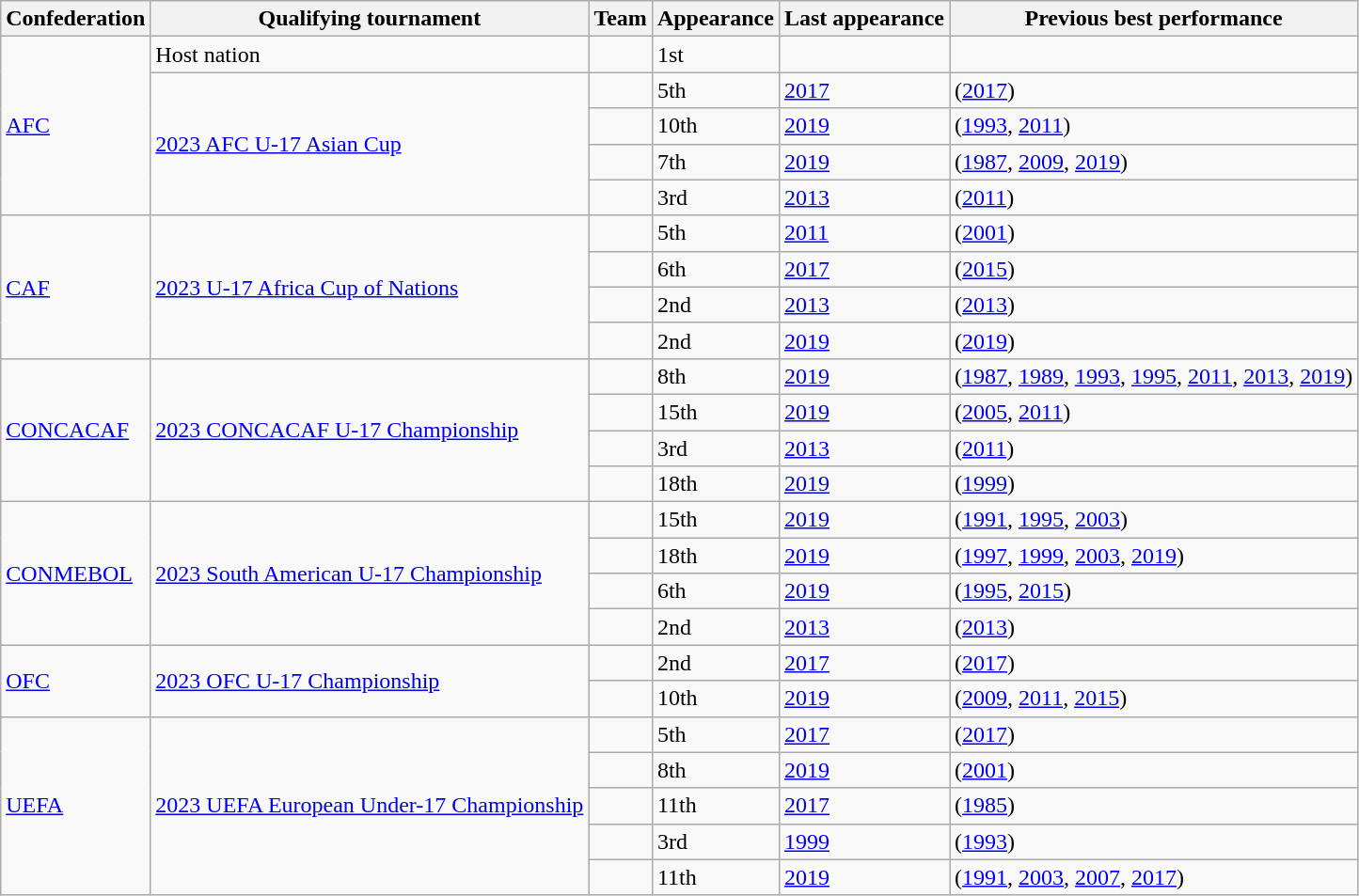<table class="wikitable sortable">
<tr>
<th>Confederation</th>
<th>Qualifying tournament</th>
<th>Team</th>
<th data-sort-type="number">Appearance</th>
<th>Last appearance</th>
<th>Previous best performance</th>
</tr>
<tr>
<td rowspan="5"><a href='#'>AFC<br></a></td>
<td>Host nation</td>
<td></td>
<td>1st</td>
<td></td>
<td></td>
</tr>
<tr>
<td rowspan="4"><a href='#'>2023 AFC U-17 Asian Cup</a></td>
<td></td>
<td>5th</td>
<td><a href='#'>2017</a></td>
<td> (<a href='#'>2017</a>)</td>
</tr>
<tr>
<td></td>
<td>10th</td>
<td><a href='#'>2019</a></td>
<td> (<a href='#'>1993</a>, <a href='#'>2011</a>)</td>
</tr>
<tr>
<td></td>
<td>7th</td>
<td><a href='#'>2019</a></td>
<td> (<a href='#'>1987</a>, <a href='#'>2009</a>, <a href='#'>2019</a>)</td>
</tr>
<tr>
<td></td>
<td>3rd</td>
<td><a href='#'>2013</a></td>
<td> (<a href='#'>2011</a>)</td>
</tr>
<tr>
<td rowspan="4"><a href='#'>CAF<br></a></td>
<td rowspan="4"><a href='#'>2023 U-17 Africa Cup of Nations</a></td>
<td></td>
<td>5th</td>
<td><a href='#'>2011</a></td>
<td> (<a href='#'>2001</a>)</td>
</tr>
<tr>
<td></td>
<td>6th</td>
<td><a href='#'>2017</a></td>
<td> (<a href='#'>2015</a>)</td>
</tr>
<tr>
<td></td>
<td>2nd</td>
<td><a href='#'>2013</a></td>
<td> (<a href='#'>2013</a>)</td>
</tr>
<tr>
<td></td>
<td>2nd</td>
<td><a href='#'>2019</a></td>
<td> (<a href='#'>2019</a>)</td>
</tr>
<tr>
<td rowspan="4"><a href='#'>CONCACAF<br></a></td>
<td rowspan="4"><a href='#'>2023 CONCACAF U-17 Championship</a></td>
<td></td>
<td>8th</td>
<td><a href='#'>2019</a></td>
<td> (<a href='#'>1987</a>, <a href='#'>1989</a>, <a href='#'>1993</a>, <a href='#'>1995</a>, <a href='#'>2011</a>, <a href='#'>2013</a>, <a href='#'>2019</a>)</td>
</tr>
<tr>
<td></td>
<td>15th</td>
<td><a href='#'>2019</a></td>
<td> (<a href='#'>2005</a>, <a href='#'>2011</a>)</td>
</tr>
<tr>
<td></td>
<td>3rd</td>
<td><a href='#'>2013</a></td>
<td> (<a href='#'>2011</a>)</td>
</tr>
<tr>
<td></td>
<td>18th</td>
<td><a href='#'>2019</a></td>
<td> (<a href='#'>1999</a>)</td>
</tr>
<tr>
<td rowspan="4"><a href='#'>CONMEBOL<br></a></td>
<td rowspan="4"><a href='#'>2023 South American U-17 Championship</a></td>
<td></td>
<td>15th</td>
<td><a href='#'>2019</a></td>
<td> (<a href='#'>1991</a>, <a href='#'>1995</a>, <a href='#'>2003</a>)</td>
</tr>
<tr>
<td></td>
<td>18th</td>
<td><a href='#'>2019</a></td>
<td> (<a href='#'>1997</a>, <a href='#'>1999</a>, <a href='#'>2003</a>, <a href='#'>2019</a>)</td>
</tr>
<tr>
<td></td>
<td>6th</td>
<td><a href='#'>2019</a></td>
<td> (<a href='#'>1995</a>, <a href='#'>2015</a>)</td>
</tr>
<tr>
<td></td>
<td>2nd</td>
<td><a href='#'>2013</a></td>
<td> (<a href='#'>2013</a>)</td>
</tr>
<tr>
<td rowspan="2"><a href='#'>OFC<br></a></td>
<td rowspan="2"><a href='#'>2023 OFC U-17 Championship</a></td>
<td></td>
<td>2nd</td>
<td><a href='#'>2017</a></td>
<td> (<a href='#'>2017</a>)</td>
</tr>
<tr>
<td></td>
<td>10th</td>
<td><a href='#'>2019</a></td>
<td> (<a href='#'>2009</a>, <a href='#'>2011</a>, <a href='#'>2015</a>)</td>
</tr>
<tr>
<td rowspan="5"><a href='#'>UEFA<br></a></td>
<td rowspan="5"><a href='#'>2023 UEFA European Under-17 Championship</a></td>
<td></td>
<td>5th</td>
<td><a href='#'>2017</a></td>
<td> (<a href='#'>2017</a>)</td>
</tr>
<tr>
<td></td>
<td>8th</td>
<td><a href='#'>2019</a></td>
<td> (<a href='#'>2001</a>)</td>
</tr>
<tr>
<td></td>
<td>11th</td>
<td><a href='#'>2017</a></td>
<td> (<a href='#'>1985</a>)</td>
</tr>
<tr>
<td></td>
<td>3rd</td>
<td><a href='#'>1999</a></td>
<td> (<a href='#'>1993</a>)</td>
</tr>
<tr>
<td></td>
<td>11th</td>
<td><a href='#'>2019</a></td>
<td> (<a href='#'>1991</a>, <a href='#'>2003</a>, <a href='#'>2007</a>, <a href='#'>2017</a>)</td>
</tr>
</table>
